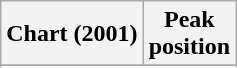<table class="wikitable sortable">
<tr>
<th align="left">Chart (2001)</th>
<th align="center">Peak<br>position</th>
</tr>
<tr>
</tr>
<tr>
</tr>
</table>
